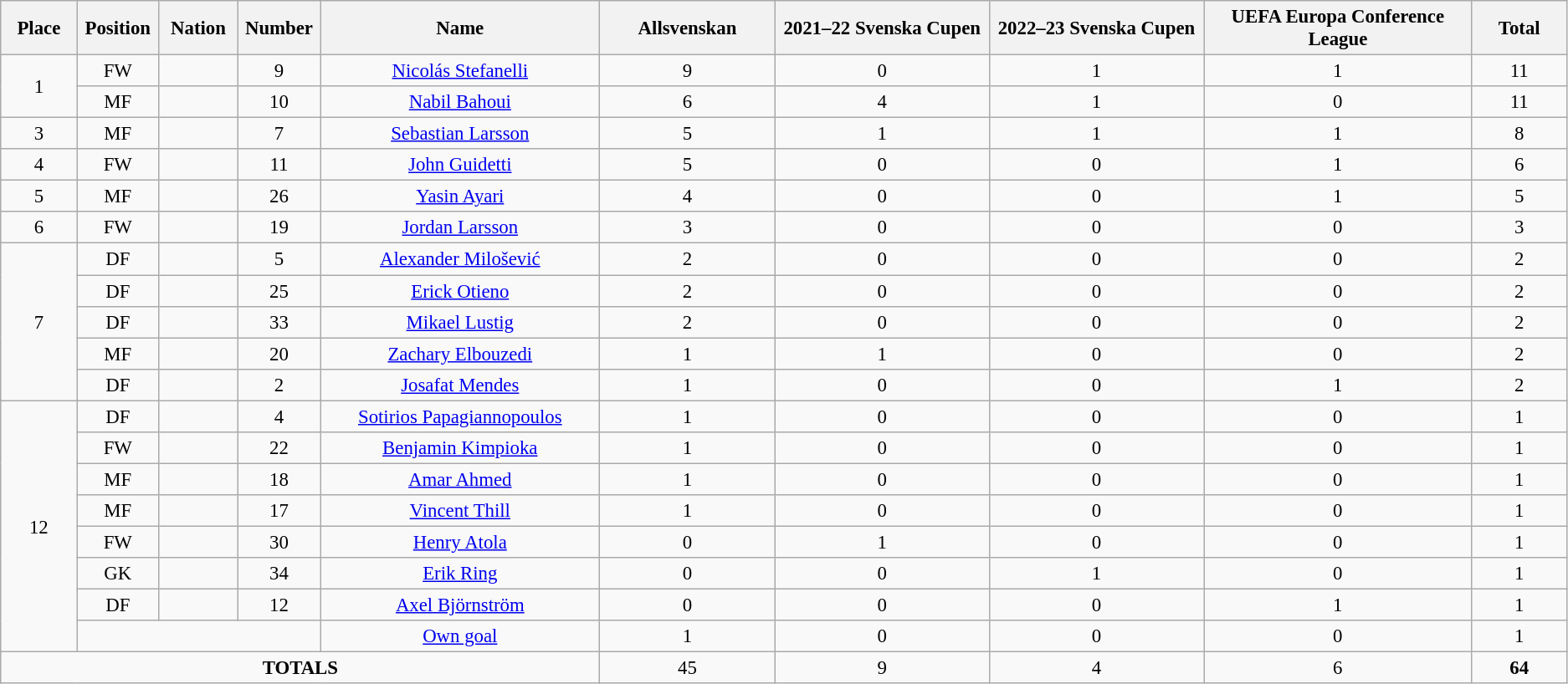<table class="wikitable" style="font-size: 95%; text-align: center;">
<tr>
<th width=60>Place</th>
<th width=60>Position</th>
<th width=60>Nation</th>
<th width=60>Number</th>
<th width=250>Name</th>
<th width=150>Allsvenskan</th>
<th width=200>2021–22 Svenska Cupen</th>
<th width=200>2022–23 Svenska Cupen</th>
<th width=250>UEFA Europa Conference League</th>
<th width=80><strong>Total</strong></th>
</tr>
<tr>
<td rowspan="2">1</td>
<td>FW</td>
<td></td>
<td>9</td>
<td><a href='#'>Nicolás Stefanelli</a></td>
<td>9</td>
<td>0</td>
<td>1</td>
<td>1</td>
<td>11</td>
</tr>
<tr>
<td>MF</td>
<td></td>
<td>10</td>
<td><a href='#'>Nabil Bahoui</a></td>
<td>6</td>
<td>4</td>
<td>1</td>
<td>0</td>
<td>11</td>
</tr>
<tr>
<td>3</td>
<td>MF</td>
<td></td>
<td>7</td>
<td><a href='#'>Sebastian Larsson</a></td>
<td>5</td>
<td>1</td>
<td>1</td>
<td>1</td>
<td>8</td>
</tr>
<tr>
<td>4</td>
<td>FW</td>
<td></td>
<td>11</td>
<td><a href='#'>John Guidetti</a></td>
<td>5</td>
<td>0</td>
<td>0</td>
<td>1</td>
<td>6</td>
</tr>
<tr>
<td>5</td>
<td>MF</td>
<td></td>
<td>26</td>
<td><a href='#'>Yasin Ayari</a></td>
<td>4</td>
<td>0</td>
<td>0</td>
<td>1</td>
<td>5</td>
</tr>
<tr>
<td>6</td>
<td>FW</td>
<td></td>
<td>19</td>
<td><a href='#'>Jordan Larsson</a></td>
<td>3</td>
<td>0</td>
<td>0</td>
<td>0</td>
<td>3</td>
</tr>
<tr>
<td rowspan="5">7</td>
<td>DF</td>
<td></td>
<td>5</td>
<td><a href='#'>Alexander Milošević</a></td>
<td>2</td>
<td>0</td>
<td>0</td>
<td>0</td>
<td>2</td>
</tr>
<tr>
<td>DF</td>
<td></td>
<td>25</td>
<td><a href='#'>Erick Otieno</a></td>
<td>2</td>
<td>0</td>
<td>0</td>
<td>0</td>
<td>2</td>
</tr>
<tr>
<td>DF</td>
<td></td>
<td>33</td>
<td><a href='#'>Mikael Lustig</a></td>
<td>2</td>
<td>0</td>
<td>0</td>
<td>0</td>
<td>2</td>
</tr>
<tr>
<td>MF</td>
<td></td>
<td>20</td>
<td><a href='#'>Zachary Elbouzedi</a></td>
<td>1</td>
<td>1</td>
<td>0</td>
<td>0</td>
<td>2</td>
</tr>
<tr>
<td>DF</td>
<td></td>
<td>2</td>
<td><a href='#'>Josafat Mendes</a></td>
<td>1</td>
<td>0</td>
<td>0</td>
<td>1</td>
<td>2</td>
</tr>
<tr>
<td rowspan="8">12</td>
<td>DF</td>
<td></td>
<td>4</td>
<td><a href='#'>Sotirios Papagiannopoulos</a></td>
<td>1</td>
<td>0</td>
<td>0</td>
<td>0</td>
<td>1</td>
</tr>
<tr>
<td>FW</td>
<td></td>
<td>22</td>
<td><a href='#'>Benjamin Kimpioka</a></td>
<td>1</td>
<td>0</td>
<td>0</td>
<td>0</td>
<td>1</td>
</tr>
<tr>
<td>MF</td>
<td></td>
<td>18</td>
<td><a href='#'>Amar Ahmed</a></td>
<td>1</td>
<td>0</td>
<td>0</td>
<td>0</td>
<td>1</td>
</tr>
<tr>
<td>MF</td>
<td></td>
<td>17</td>
<td><a href='#'>Vincent Thill</a></td>
<td>1</td>
<td>0</td>
<td>0</td>
<td>0</td>
<td>1</td>
</tr>
<tr>
<td>FW</td>
<td></td>
<td>30</td>
<td><a href='#'>Henry Atola</a></td>
<td>0</td>
<td>1</td>
<td>0</td>
<td>0</td>
<td>1</td>
</tr>
<tr>
<td>GK</td>
<td></td>
<td>34</td>
<td><a href='#'>Erik Ring</a></td>
<td>0</td>
<td>0</td>
<td>1</td>
<td>0</td>
<td>1</td>
</tr>
<tr>
<td>DF</td>
<td></td>
<td>12</td>
<td><a href='#'>Axel Björnström</a></td>
<td>0</td>
<td>0</td>
<td>0</td>
<td>1</td>
<td>1</td>
</tr>
<tr>
<td colspan="3"></td>
<td><a href='#'>Own goal</a></td>
<td>1</td>
<td>0</td>
<td>0</td>
<td>0</td>
<td>1</td>
</tr>
<tr>
<td colspan="5"><strong>TOTALS</strong></td>
<td>45</td>
<td>9</td>
<td>4</td>
<td>6</td>
<td><strong>64</strong></td>
</tr>
</table>
